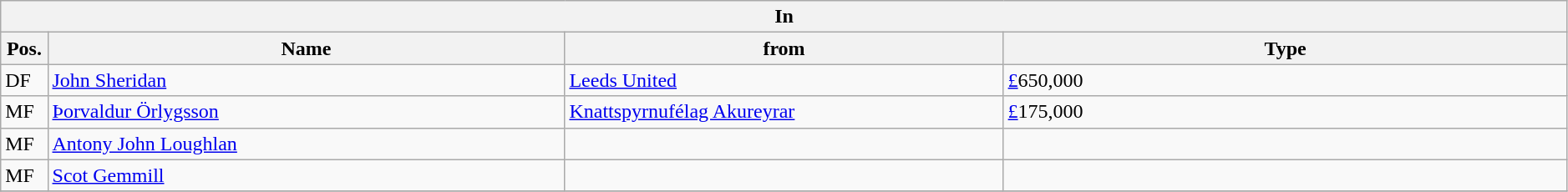<table class="wikitable" style="font-size:100%;width:99%;">
<tr>
<th colspan="4">In</th>
</tr>
<tr>
<th width=3%>Pos.</th>
<th width=33%>Name</th>
<th width=28%>from</th>
<th width=36%>Type</th>
</tr>
<tr>
<td>DF</td>
<td><a href='#'>John Sheridan</a></td>
<td><a href='#'>Leeds United</a></td>
<td><a href='#'>£</a>650,000</td>
</tr>
<tr>
<td>MF</td>
<td><a href='#'>Þorvaldur Örlygsson</a></td>
<td><a href='#'>Knattspyrnufélag Akureyrar</a></td>
<td><a href='#'>£</a>175,000</td>
</tr>
<tr>
<td>MF</td>
<td><a href='#'>Antony John Loughlan</a></td>
<td></td>
<td></td>
</tr>
<tr>
<td>MF</td>
<td><a href='#'>Scot Gemmill</a></td>
<td></td>
<td></td>
</tr>
<tr>
</tr>
</table>
